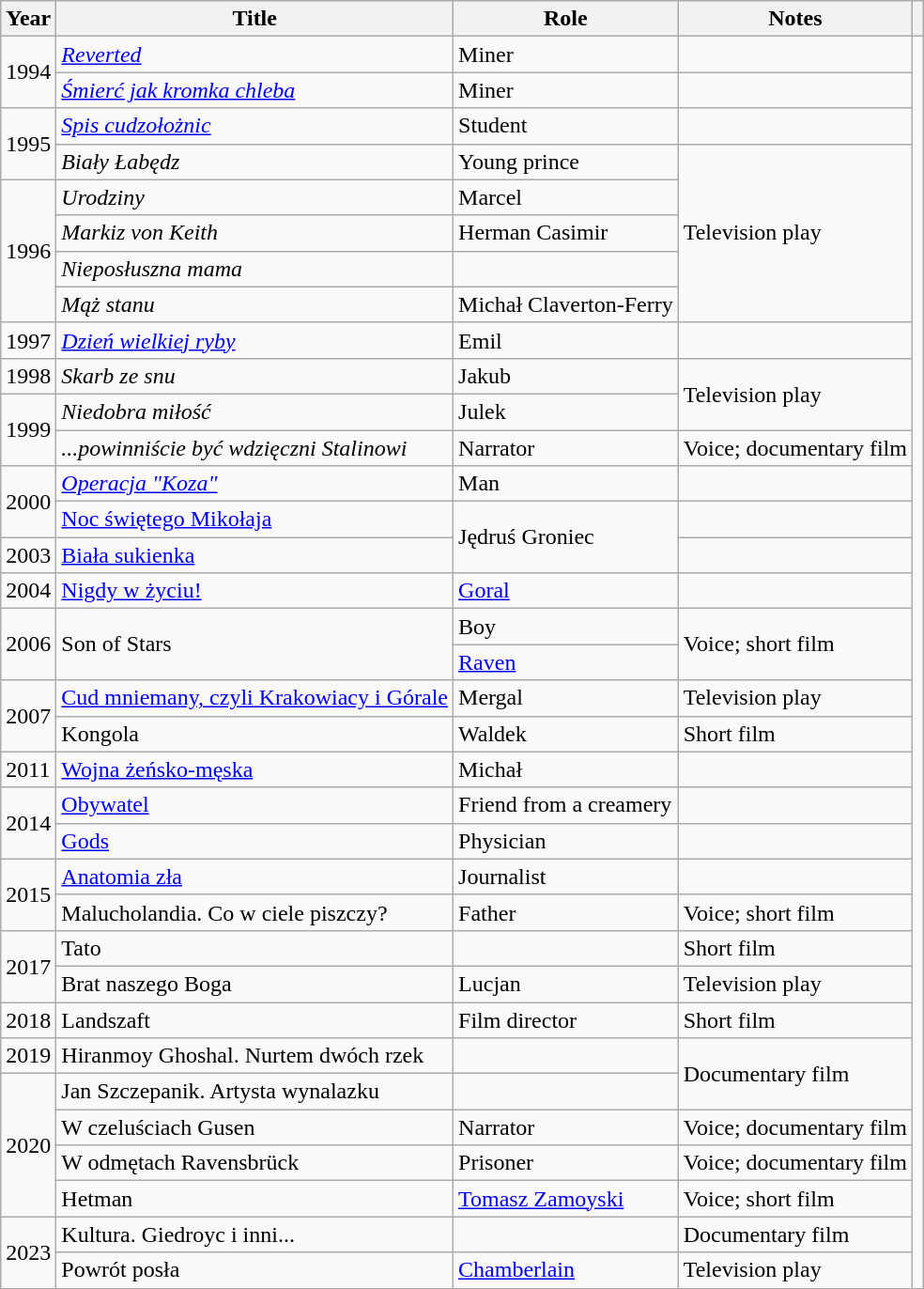<table class="wikitable plainrowheaders sortable">
<tr>
<th scope="col">Year</th>
<th scope="col">Title</th>
<th scope="col">Role</th>
<th scope="col" class="unsortable">Notes</th>
<th scope="col" class="unsortable"></th>
</tr>
<tr>
<td rowspan=2>1994</td>
<td><em><a href='#'>Reverted</a></em></td>
<td>Miner</td>
<td></td>
<td rowspan=100></td>
</tr>
<tr>
<td><em><a href='#'>Śmierć jak kromka chleba</a></em></td>
<td>Miner</td>
<td></td>
</tr>
<tr>
<td rowspan=2>1995</td>
<td><em><a href='#'>Spis cudzołożnic</a></em></td>
<td>Student</td>
<td></td>
</tr>
<tr>
<td><em>Biały Łabędz</em></td>
<td>Young prince</td>
<td rowspan=5>Television play</td>
</tr>
<tr>
<td rowspan=4>1996</td>
<td><em>Urodziny</em></td>
<td>Marcel</td>
</tr>
<tr>
<td><em>Markiz von Keith</em></td>
<td>Herman Casimir</td>
</tr>
<tr>
<td><em>Nieposłuszna mama</em></td>
<td></td>
</tr>
<tr>
<td><em>Mąż stanu</em></td>
<td>Michał Claverton-Ferry</td>
</tr>
<tr>
<td>1997</td>
<td><em><a href='#'>Dzień wielkiej ryby</a></em></td>
<td>Emil</td>
<td></td>
</tr>
<tr>
<td>1998</td>
<td><em>Skarb ze snu</em></td>
<td>Jakub</td>
<td rowspan=2>Television play</td>
</tr>
<tr>
<td rowspan=2>1999</td>
<td><em>Niedobra miłość</em></td>
<td>Julek</td>
</tr>
<tr>
<td><em>...powinniście być wdzięczni Stalinowi</em></td>
<td>Narrator</td>
<td>Voice; documentary film</td>
</tr>
<tr>
<td rowspan=2>2000</td>
<td><em><a href='#'>Operacja "Koza"</a></td>
<td>Man</td>
<td></td>
</tr>
<tr>
<td></em><a href='#'>Noc świętego Mikołaja</a><em></td>
<td rowspan=2>Jędruś Groniec</td>
<td></td>
</tr>
<tr>
<td>2003</td>
<td></em><a href='#'>Biała sukienka</a><em></td>
<td></td>
</tr>
<tr>
<td>2004</td>
<td></em><a href='#'>Nigdy w życiu!</a><em></td>
<td><a href='#'>Goral</a></td>
<td></td>
</tr>
<tr>
<td rowspan=2>2006</td>
<td rowspan=2></em>Son of Stars<em></td>
<td>Boy</td>
<td rowspan=2>Voice; short film</td>
</tr>
<tr>
<td><a href='#'>Raven</a></td>
</tr>
<tr>
<td rowspan=2>2007</td>
<td></em><a href='#'>Cud mniemany, czyli Krakowiacy i Górale</a><em></td>
<td>Mergal</td>
<td>Television play</td>
</tr>
<tr>
<td></em>Kongola<em></td>
<td>Waldek</td>
<td>Short film</td>
</tr>
<tr>
<td>2011</td>
<td></em><a href='#'>Wojna żeńsko-męska</a><em></td>
<td>Michał</td>
<td></td>
</tr>
<tr>
<td rowspan=2>2014</td>
<td></em><a href='#'>Obywatel</a><em></td>
<td>Friend from a creamery</td>
<td></td>
</tr>
<tr>
<td></em><a href='#'>Gods</a><em></td>
<td>Physician</td>
<td></td>
</tr>
<tr>
<td rowspan=2>2015</td>
<td></em><a href='#'>Anatomia zła</a><em></td>
<td>Journalist</td>
<td></td>
</tr>
<tr>
<td></em>Malucholandia. Co w ciele piszczy?<em></td>
<td>Father</td>
<td>Voice; short film</td>
</tr>
<tr>
<td rowspan=2>2017</td>
<td></em>Tato<em></td>
<td></td>
<td>Short film</td>
</tr>
<tr>
<td></em>Brat naszego Boga<em></td>
<td>Lucjan</td>
<td>Television play</td>
</tr>
<tr>
<td>2018</td>
<td></em>Landszaft<em></td>
<td>Film director</td>
<td>Short film</td>
</tr>
<tr>
<td>2019</td>
<td></em>Hiranmoy Ghoshal. Nurtem dwóch rzek<em></td>
<td></td>
<td rowspan=2>Documentary film</td>
</tr>
<tr>
<td rowspan=4>2020</td>
<td></em>Jan Szczepanik. Artysta wynalazku<em></td>
<td></td>
</tr>
<tr>
<td></em>W czeluściach Gusen<em></td>
<td>Narrator</td>
<td>Voice; documentary film</td>
</tr>
<tr>
<td></em>W odmętach Ravensbrück<em></td>
<td>Prisoner</td>
<td>Voice; documentary film</td>
</tr>
<tr>
<td></em>Hetman<em></td>
<td><a href='#'>Tomasz Zamoyski</a></td>
<td>Voice; short film</td>
</tr>
<tr>
<td rowspan=2>2023</td>
<td></em>Kultura. Giedroyc i inni...<em></td>
<td></td>
<td>Documentary film</td>
</tr>
<tr>
<td></em>Powrót posła<em></td>
<td><a href='#'>Chamberlain</a></td>
<td>Television play</td>
</tr>
</table>
